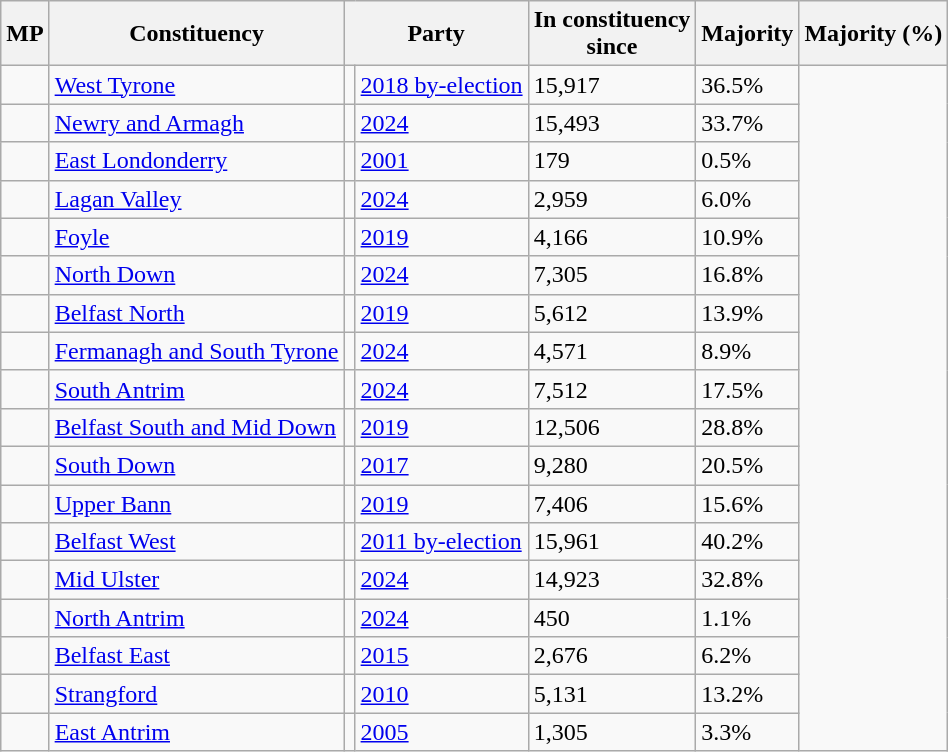<table class="wikitable sortable">
<tr>
<th>MP</th>
<th>Constituency</th>
<th colspan="2">Party</th>
<th>In constituency<br>since</th>
<th>Majority</th>
<th>Majority (%)</th>
</tr>
<tr>
<td></td>
<td><a href='#'>West Tyrone</a></td>
<td></td>
<td><a href='#'>2018 by-election</a></td>
<td>15,917</td>
<td>36.5%</td>
</tr>
<tr>
<td></td>
<td><a href='#'>Newry and Armagh</a></td>
<td></td>
<td><a href='#'>2024</a></td>
<td>15,493</td>
<td>33.7%</td>
</tr>
<tr>
<td></td>
<td><a href='#'>East Londonderry</a></td>
<td></td>
<td><a href='#'>2001</a></td>
<td>179</td>
<td>0.5%</td>
</tr>
<tr>
<td></td>
<td><a href='#'>Lagan Valley</a></td>
<td></td>
<td><a href='#'>2024</a></td>
<td>2,959</td>
<td>6.0%</td>
</tr>
<tr>
<td></td>
<td><a href='#'>Foyle</a></td>
<td></td>
<td><a href='#'>2019</a></td>
<td>4,166</td>
<td>10.9%</td>
</tr>
<tr>
<td></td>
<td><a href='#'>North Down</a></td>
<td></td>
<td><a href='#'>2024</a></td>
<td>7,305</td>
<td>16.8%</td>
</tr>
<tr>
<td></td>
<td><a href='#'>Belfast North</a></td>
<td></td>
<td><a href='#'>2019</a></td>
<td>5,612</td>
<td>13.9%</td>
</tr>
<tr>
<td></td>
<td><a href='#'>Fermanagh and South Tyrone</a></td>
<td></td>
<td><a href='#'>2024</a></td>
<td>4,571</td>
<td>8.9%</td>
</tr>
<tr>
<td></td>
<td><a href='#'>South Antrim</a></td>
<td></td>
<td><a href='#'>2024</a></td>
<td>7,512</td>
<td>17.5%</td>
</tr>
<tr>
<td></td>
<td><a href='#'>Belfast South and Mid Down</a></td>
<td></td>
<td><a href='#'>2019</a></td>
<td>12,506</td>
<td>28.8%</td>
</tr>
<tr>
<td></td>
<td><a href='#'>South Down</a></td>
<td></td>
<td><a href='#'>2017</a></td>
<td>9,280</td>
<td>20.5%</td>
</tr>
<tr>
<td></td>
<td><a href='#'>Upper Bann</a></td>
<td></td>
<td><a href='#'>2019</a></td>
<td>7,406</td>
<td>15.6%</td>
</tr>
<tr>
<td></td>
<td><a href='#'>Belfast West</a></td>
<td></td>
<td><a href='#'>2011 by-election</a></td>
<td>15,961</td>
<td>40.2%</td>
</tr>
<tr>
<td></td>
<td><a href='#'>Mid Ulster</a></td>
<td></td>
<td><a href='#'>2024</a></td>
<td>14,923</td>
<td>32.8%</td>
</tr>
<tr>
<td></td>
<td><a href='#'>North Antrim</a></td>
<td></td>
<td><a href='#'>2024</a></td>
<td>450</td>
<td>1.1%</td>
</tr>
<tr>
<td></td>
<td><a href='#'>Belfast East</a></td>
<td></td>
<td><a href='#'>2015</a></td>
<td>2,676</td>
<td>6.2%</td>
</tr>
<tr>
<td></td>
<td><a href='#'>Strangford</a></td>
<td></td>
<td><a href='#'>2010</a></td>
<td>5,131</td>
<td>13.2%</td>
</tr>
<tr>
<td></td>
<td><a href='#'>East Antrim</a></td>
<td></td>
<td><a href='#'>2005</a></td>
<td>1,305</td>
<td>3.3%</td>
</tr>
</table>
